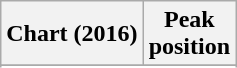<table class="wikitable sortable plainrowheaders" style="text-align:center">
<tr>
<th scope="col">Chart (2016)</th>
<th scope="col">Peak<br> position</th>
</tr>
<tr>
</tr>
<tr>
</tr>
<tr>
</tr>
<tr>
</tr>
</table>
